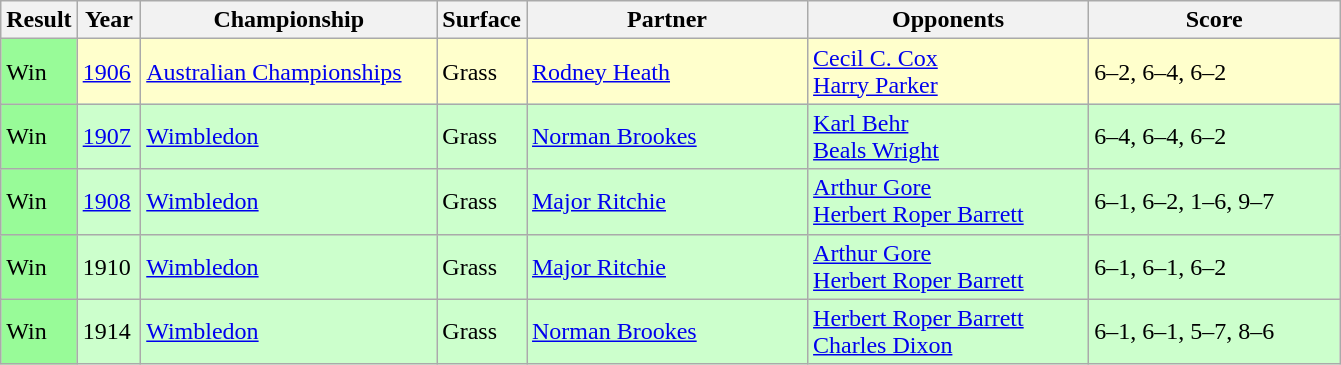<table class="sortable wikitable">
<tr>
<th style="width:40px">Result</th>
<th style="width:35px">Year</th>
<th style="width:190px">Championship</th>
<th style="width:50px">Surface</th>
<th style="width:180px">Partner</th>
<th style="width:180px">Opponents</th>
<th style="width:160px" class="unsortable">Score</th>
</tr>
<tr bgcolor="#FFFFCC">
<td style="background:#98fb98;">Win</td>
<td><a href='#'>1906</a></td>
<td><a href='#'>Australian Championships</a></td>
<td>Grass</td>
<td> <a href='#'>Rodney Heath</a></td>
<td> <a href='#'>Cecil C. Cox</a>  <br>  <a href='#'>Harry Parker</a></td>
<td>6–2, 6–4, 6–2</td>
</tr>
<tr style="background:#cfc;">
<td style="background:#98fb98;">Win</td>
<td><a href='#'>1907</a></td>
<td><a href='#'>Wimbledon</a></td>
<td>Grass</td>
<td> <a href='#'>Norman Brookes</a></td>
<td> <a href='#'>Karl Behr</a> <br>  <a href='#'>Beals Wright</a></td>
<td>6–4, 6–4, 6–2</td>
</tr>
<tr style="background:#cfc;">
<td style="background:#98fb98;">Win</td>
<td><a href='#'>1908</a></td>
<td><a href='#'>Wimbledon</a></td>
<td>Grass</td>
<td> <a href='#'>Major Ritchie</a></td>
<td> <a href='#'>Arthur Gore</a> <br>  <a href='#'>Herbert Roper Barrett</a></td>
<td>6–1, 6–2, 1–6, 9–7</td>
</tr>
<tr style="background:#cfc;">
<td style="background:#98fb98;">Win</td>
<td>1910</td>
<td><a href='#'>Wimbledon</a></td>
<td>Grass</td>
<td> <a href='#'>Major Ritchie</a></td>
<td> <a href='#'>Arthur Gore</a> <br>  <a href='#'>Herbert Roper Barrett</a></td>
<td>6–1, 6–1, 6–2</td>
</tr>
<tr style="background:#cfc;">
<td style="background:#98fb98;">Win</td>
<td>1914</td>
<td><a href='#'>Wimbledon</a></td>
<td>Grass</td>
<td> <a href='#'>Norman Brookes</a></td>
<td> <a href='#'>Herbert Roper Barrett</a> <br>  <a href='#'>Charles Dixon</a></td>
<td>6–1, 6–1, 5–7, 8–6</td>
</tr>
</table>
